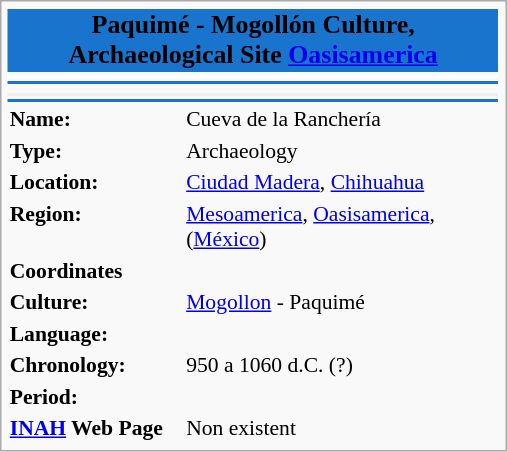<table class="infobox" style="font-size:90%; text-align:left; width:23.5em">
<tr>
<td colspan="3" bgcolor=#1874CD style="text-align: center; font-size: larger;"><span><strong>Paquimé - Mogollón Culture, Archaeological Site <a href='#'>Oasisamerica</a></strong></span></td>
</tr>
<tr style="vertical-align: top; text-align: center;">
<td colspan=3 bgcolor="#FFFFFF" align="center"></td>
</tr>
<tr>
<td colspan="2" bgcolor=#1874CD></td>
</tr>
<tr>
<td colspan=2></td>
</tr>
<tr>
<td style="background:#efefef;"align="center" colspan="2"></td>
</tr>
<tr>
<td colspan="2" bgcolor=#1874CD></td>
</tr>
<tr>
<td><strong>Name:</strong></td>
<td><span> Cueva de la Ranchería</span></td>
</tr>
<tr>
<td><strong>Type:</strong></td>
<td>Archaeology</td>
</tr>
<tr>
<td><strong>Location: </strong></td>
<td><a href='#'>Ciudad Madera</a>, <a href='#'>Chihuahua</a><br></td>
</tr>
<tr>
<td><strong>Region:</strong></td>
<td><a href='#'>Mesoamerica</a>, <a href='#'>Oasisamerica</a>, (<a href='#'>México</a>)</td>
</tr>
<tr>
<td><strong>Coordinates</strong></td>
<td></td>
</tr>
<tr>
<td><strong>Culture:</strong></td>
<td><a href='#'>Mogollon</a> - Paquimé</td>
</tr>
<tr>
<td><strong>Language:</strong></td>
<td></td>
</tr>
<tr>
<td><strong>Chronology:</strong></td>
<td>950 a 1060 d.C. (?)</td>
</tr>
<tr>
<td><strong>Period:</strong></td>
<td></td>
</tr>
<tr>
<td><strong> <a href='#'>INAH</a> Web Page </strong></td>
<td>Non existent</td>
</tr>
</table>
